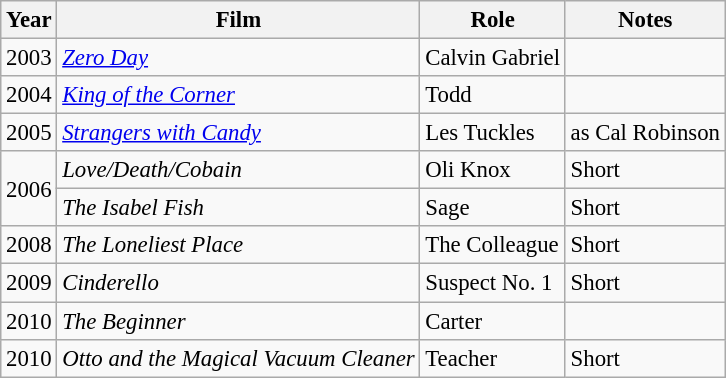<table class="wikitable" style="font-size: 95%;">
<tr>
<th>Year</th>
<th>Film</th>
<th>Role</th>
<th>Notes</th>
</tr>
<tr>
<td>2003</td>
<td><em><a href='#'>Zero Day</a></em></td>
<td>Calvin Gabriel</td>
<td></td>
</tr>
<tr>
<td>2004</td>
<td><em><a href='#'>King of the Corner</a></em></td>
<td>Todd</td>
<td></td>
</tr>
<tr>
<td>2005</td>
<td><em><a href='#'>Strangers with Candy</a></em></td>
<td>Les Tuckles</td>
<td>as Cal Robinson</td>
</tr>
<tr>
<td rowspan=2>2006</td>
<td><em>Love/Death/Cobain</em></td>
<td>Oli Knox</td>
<td>Short</td>
</tr>
<tr>
<td><em>The Isabel Fish</em></td>
<td>Sage</td>
<td>Short</td>
</tr>
<tr>
<td>2008</td>
<td><em>The Loneliest Place</em></td>
<td>The Colleague</td>
<td>Short</td>
</tr>
<tr>
<td>2009</td>
<td><em>Cinderello</em></td>
<td>Suspect No. 1</td>
<td>Short</td>
</tr>
<tr>
<td>2010</td>
<td><em>The Beginner</em></td>
<td>Carter</td>
<td></td>
</tr>
<tr>
<td>2010</td>
<td><em>Otto and the Magical Vacuum Cleaner</em></td>
<td>Teacher</td>
<td>Short</td>
</tr>
</table>
